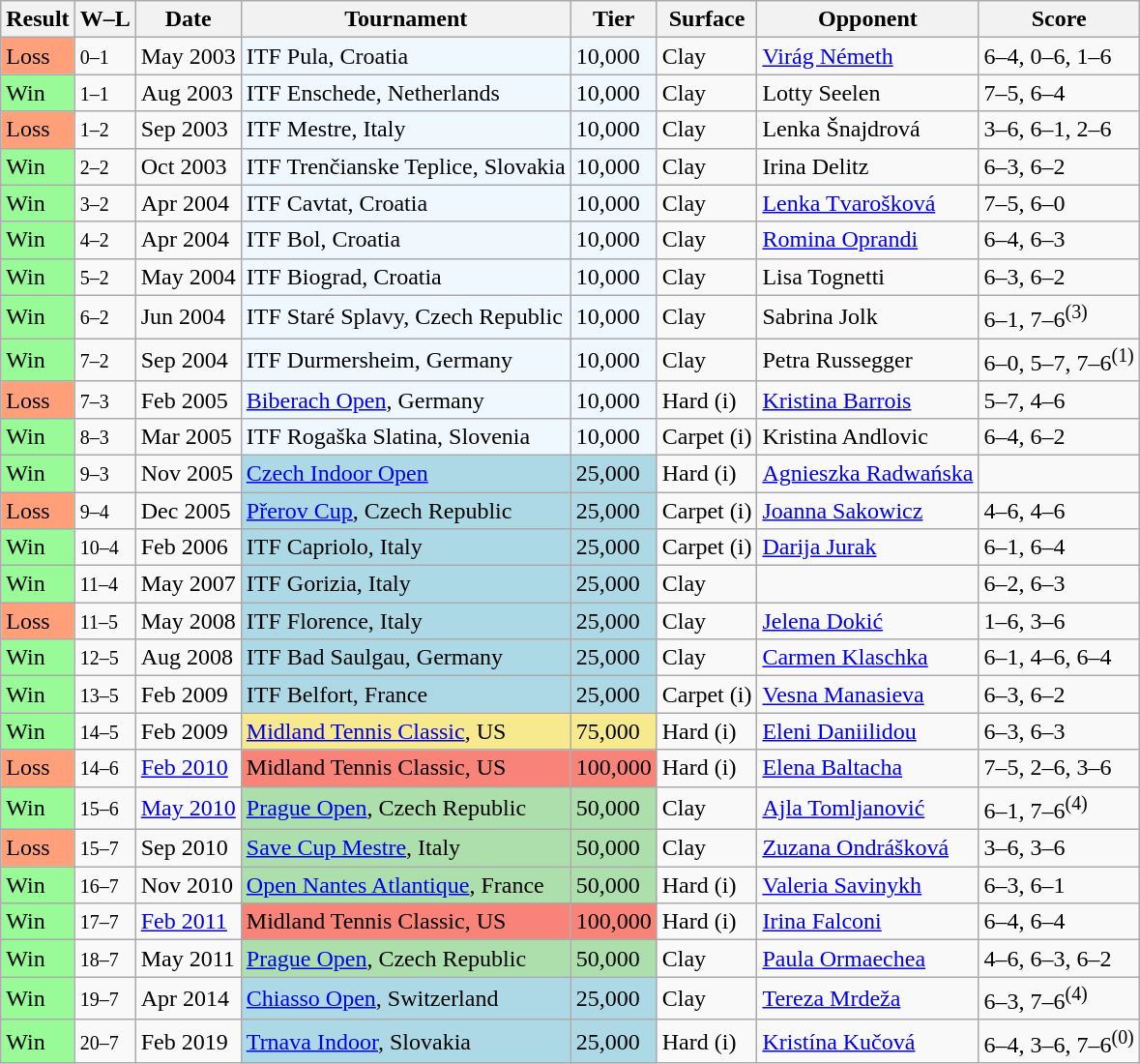<table class="sortable wikitable">
<tr>
<th>Result</th>
<th class=unsortable>W–L</th>
<th>Date</th>
<th>Tournament</th>
<th>Tier</th>
<th>Surface</th>
<th>Opponent</th>
<th class=unsortable>Score</th>
</tr>
<tr>
<td style=background:#FFA07A>Loss</td>
<td><small>0–1</small></td>
<td>May 2003</td>
<td style=background:#f0f8ff>ITF Pula, Croatia</td>
<td style=background:#f0f8ff>10,000</td>
<td>Clay</td>
<td> <a href='#'>Virág Németh</a></td>
<td>6–4, 0–6, 1–6</td>
</tr>
<tr>
<td style=background:#98FB98>Win</td>
<td><small>1–1</small></td>
<td>Aug 2003</td>
<td style=background:#f0f8ff>ITF Enschede, Netherlands</td>
<td style=background:#f0f8ff>10,000</td>
<td>Clay</td>
<td> Lotty Seelen</td>
<td>7–5, 6–4</td>
</tr>
<tr>
<td style=background:#FFA07A>Loss</td>
<td><small>1–2</small></td>
<td>Sep 2003</td>
<td style=background:#f0f8ff>ITF Mestre, Italy</td>
<td style=background:#f0f8ff>10,000</td>
<td>Clay</td>
<td> Lenka Šnajdrová</td>
<td>3–6, 6–1, 2–6</td>
</tr>
<tr>
<td style=background:#98FB98>Win</td>
<td><small>2–2</small></td>
<td>Oct 2003</td>
<td style=background:#f0f8ff>ITF Trenčianske Teplice, Slovakia</td>
<td style=background:#f0f8ff>10,000</td>
<td>Clay</td>
<td> Irina Delitz</td>
<td>6–3, 6–2</td>
</tr>
<tr>
<td style=background:#98FB98>Win</td>
<td><small>3–2</small></td>
<td>Apr 2004</td>
<td style=background:#f0f8ff>ITF Cavtat, Croatia</td>
<td style=background:#f0f8ff>10,000</td>
<td>Clay</td>
<td> <a href='#'>Lenka Tvarošková</a></td>
<td>7–5, 6–0</td>
</tr>
<tr>
<td style=background:#98FB98>Win</td>
<td><small>4–2</small></td>
<td>Apr 2004</td>
<td style=background:#f0f8ff>ITF Bol, Croatia</td>
<td style=background:#f0f8ff>10,000</td>
<td>Clay</td>
<td> <a href='#'>Romina Oprandi</a></td>
<td>6–4, 6–3</td>
</tr>
<tr>
<td style=background:#98FB98>Win</td>
<td><small>5–2</small></td>
<td>May 2004</td>
<td style=background:#f0f8ff>ITF Biograd, Croatia</td>
<td style=background:#f0f8ff>10,000</td>
<td>Clay</td>
<td> Lisa Tognetti</td>
<td>6–3, 6–2</td>
</tr>
<tr>
<td style=background:#98FB98>Win</td>
<td><small>6–2</small></td>
<td>Jun 2004</td>
<td style=background:#f0f8ff>ITF Staré Splavy, Czech Republic</td>
<td style=background:#f0f8ff>10,000</td>
<td>Clay</td>
<td> Sabrina Jolk</td>
<td>6–1, 7–6<sup>(3)</sup></td>
</tr>
<tr>
<td style=background:#98FB98>Win</td>
<td><small>7–2</small></td>
<td>Sep 2004</td>
<td style=background:#f0f8ff>ITF Durmersheim, Germany</td>
<td style=background:#f0f8ff>10,000</td>
<td>Clay</td>
<td> Petra Russegger</td>
<td>6–0, 5–7, 7–6<sup>(1)</sup></td>
</tr>
<tr>
<td style=background:#FFA07A>Loss</td>
<td><small>7–3</small></td>
<td>Feb 2005</td>
<td style=background:#f0f8ff><a href='#'>Biberach Open</a>, Germany</td>
<td style=background:#f0f8ff>10,000</td>
<td>Hard (i)</td>
<td> <a href='#'>Kristina Barrois</a></td>
<td>5–7, 4–6</td>
</tr>
<tr>
<td style=background:#98FB98>Win</td>
<td><small>8–3</small></td>
<td>Mar 2005</td>
<td style=background:#f0f8ff>ITF Rogaška Slatina, Slovenia</td>
<td style=background:#f0f8ff>10,000</td>
<td>Carpet (i)</td>
<td> Kristina Andlovic</td>
<td>6–4, 6–2</td>
</tr>
<tr>
<td style=background:#98FB98>Win</td>
<td><small>9–3</small></td>
<td>Nov 2005</td>
<td style=background:lightblue><a href='#'>Czech Indoor Open</a></td>
<td style=background:lightblue>25,000</td>
<td>Hard (i)</td>
<td> <a href='#'>Agnieszka Radwańska</a></td>
<td></td>
</tr>
<tr>
<td style=background:#FFA07A>Loss</td>
<td><small>9–4</small></td>
<td>Dec 2005</td>
<td style=background:lightblue><a href='#'>Přerov Cup</a>, Czech Republic</td>
<td style=background:lightblue>25,000</td>
<td>Carpet (i)</td>
<td> <a href='#'>Joanna Sakowicz</a></td>
<td>4–6, 4–6</td>
</tr>
<tr>
<td style=background:#98FB98>Win</td>
<td><small>10–4</small></td>
<td>Feb 2006</td>
<td style=background:lightblue>ITF Capriolo, Italy</td>
<td style=background:lightblue>25,000</td>
<td>Carpet (i)</td>
<td> <a href='#'>Darija Jurak</a></td>
<td>6–1, 6–4</td>
</tr>
<tr>
<td style=background:#98FB98>Win</td>
<td><small>11–4</small></td>
<td>May 2007</td>
<td style=background:lightblue>ITF Gorizia, Italy</td>
<td style=background:lightblue>25,000</td>
<td>Clay</td>
<td></td>
<td>6–2, 6–3</td>
</tr>
<tr>
<td style=background:#FFA07A>Loss</td>
<td><small>11–5</small></td>
<td>May 2008</td>
<td style=background:lightblue>ITF Florence, Italy</td>
<td style=background:lightblue>25,000</td>
<td>Clay</td>
<td> <a href='#'>Jelena Dokić</a></td>
<td>1–6, 3–6</td>
</tr>
<tr>
<td style=background:#98FB98>Win</td>
<td><small>12–5</small></td>
<td>Aug 2008</td>
<td style=background:lightblue>ITF Bad Saulgau, Germany</td>
<td style=background:lightblue>25,000</td>
<td>Clay</td>
<td> <a href='#'>Carmen Klaschka</a></td>
<td>6–1, 4–6, 6–4</td>
</tr>
<tr>
<td style=background:#98FB98>Win</td>
<td><small>13–5</small></td>
<td>Feb 2009</td>
<td style=background:lightblue>ITF Belfort, France</td>
<td style=background:lightblue>25,000</td>
<td>Carpet (i)</td>
<td> <a href='#'>Vesna Manasieva</a></td>
<td>6–3, 6–2</td>
</tr>
<tr>
<td style=background:#98FB98>Win</td>
<td><small>14–5</small></td>
<td>Feb 2009</td>
<td style=background:#F7E98E><a href='#'>Midland Tennis Classic</a>, US</td>
<td style=background:#F7E98E>75,000</td>
<td>Hard (i)</td>
<td> <a href='#'>Eleni Daniilidou</a></td>
<td>6–3, 6–3</td>
</tr>
<tr>
<td style=background:#FFA07A>Loss</td>
<td><small>14–6</small></td>
<td><a href='#'>Feb 2010</a></td>
<td style=background:#F88379>Midland Tennis Classic, US</td>
<td style=background:#F88379>100,000</td>
<td>Hard (i)</td>
<td> <a href='#'>Elena Baltacha</a></td>
<td>7–5, 2–6, 3–6</td>
</tr>
<tr>
<td style=background:#98FB98>Win</td>
<td><small>15–6</small></td>
<td><a href='#'>May 2010</a></td>
<td style=background:#addfad><a href='#'>Prague Open</a>, Czech Republic</td>
<td style=background:#addfad>50,000</td>
<td>Clay</td>
<td> <a href='#'>Ajla Tomljanović</a></td>
<td>6–1, 7–6<sup>(4)</sup></td>
</tr>
<tr>
<td style=background:#FFA07A>Loss</td>
<td><small>15–7</small></td>
<td>Sep 2010</td>
<td style=background:#addfad><a href='#'>Save Cup Mestre</a>, Italy</td>
<td style=background:#addfad>50,000</td>
<td>Clay</td>
<td> <a href='#'>Zuzana Ondrášková</a></td>
<td>3–6, 3–6</td>
</tr>
<tr>
<td style=background:#98FB98>Win</td>
<td><small>16–7</small></td>
<td>Nov 2010</td>
<td style=background:#addfad><a href='#'>Open Nantes Atlantique</a>, France</td>
<td style=background:#addfad>50,000</td>
<td>Hard (i)</td>
<td> <a href='#'>Valeria Savinykh</a></td>
<td>6–3, 6–1</td>
</tr>
<tr>
<td style=background:#98FB98>Win</td>
<td><small>17–7</small></td>
<td><a href='#'>Feb 2011</a></td>
<td style=background:#F88379>Midland Tennis Classic, US</td>
<td style=background:#F88379>100,000</td>
<td>Hard (i)</td>
<td> <a href='#'>Irina Falconi</a></td>
<td>6–4, 6–4</td>
</tr>
<tr>
<td style=background:#98FB98>Win</td>
<td><small>18–7</small></td>
<td>May 2011</td>
<td style=background:#addfad><a href='#'>Prague Open</a>, Czech Republic</td>
<td style=background:#addfad>50,000</td>
<td>Clay</td>
<td> <a href='#'>Paula Ormaechea</a></td>
<td>4–6, 6–3, 6–2</td>
</tr>
<tr>
<td style=background:#98FB98>Win</td>
<td><small>19–7</small></td>
<td>Apr 2014</td>
<td style=background:lightblue;><a href='#'>Chiasso Open</a>, Switzerland</td>
<td style=background:lightblue;>25,000</td>
<td>Clay</td>
<td> <a href='#'>Tereza Mrdeža</a></td>
<td>6–3, 7–6<sup>(4)</sup></td>
</tr>
<tr>
<td style=background:#98FB98>Win</td>
<td><small>20–7</small></td>
<td>Feb 2019</td>
<td style=background:lightblue;><a href='#'>Trnava Indoor</a>, Slovakia</td>
<td style=background:lightblue;>25,000</td>
<td>Hard (i)</td>
<td> <a href='#'>Kristína Kučová</a></td>
<td>6–4, 3–6, 7–6<sup>(0)</sup></td>
</tr>
</table>
